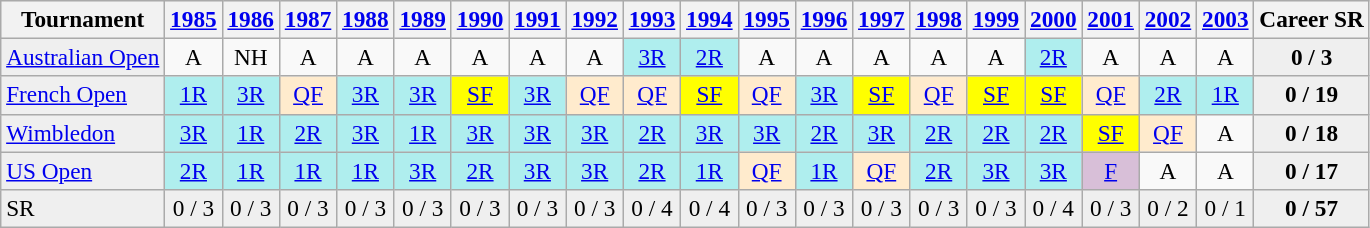<table class="wikitable" style="font-size:97%">
<tr bgcolor="#efefef">
<th>Tournament</th>
<th><a href='#'>1985</a></th>
<th><a href='#'>1986</a></th>
<th><a href='#'>1987</a></th>
<th><a href='#'>1988</a></th>
<th><a href='#'>1989</a></th>
<th><a href='#'>1990</a></th>
<th><a href='#'>1991</a></th>
<th><a href='#'>1992</a></th>
<th><a href='#'>1993</a></th>
<th><a href='#'>1994</a></th>
<th><a href='#'>1995</a></th>
<th><a href='#'>1996</a></th>
<th><a href='#'>1997</a></th>
<th><a href='#'>1998</a></th>
<th><a href='#'>1999</a></th>
<th><a href='#'>2000</a></th>
<th><a href='#'>2001</a></th>
<th><a href='#'>2002</a></th>
<th><a href='#'>2003</a></th>
<th>Career SR</th>
</tr>
<tr>
<td style="background:#EFEFEF;"><a href='#'>Australian Open</a></td>
<td align="center">A</td>
<td align="center">NH</td>
<td align="center">A</td>
<td align="center">A</td>
<td align="center">A</td>
<td align="center">A</td>
<td align="center">A</td>
<td align="center">A</td>
<td align="center" style="background:#afeeee;"><a href='#'>3R</a></td>
<td align="center" style="background:#afeeee;"><a href='#'>2R</a></td>
<td align="center">A</td>
<td align="center">A</td>
<td align="center">A</td>
<td align="center">A</td>
<td align="center">A</td>
<td align="center" style="background:#afeeee;"><a href='#'>2R</a></td>
<td align="center">A</td>
<td align="center">A</td>
<td align="center">A</td>
<td align="center" style="background:#EFEFEF;"><strong>0 / 3</strong></td>
</tr>
<tr>
<td style="background:#EFEFEF;"><a href='#'>French Open</a></td>
<td align="center" style="background:#afeeee;"><a href='#'>1R</a></td>
<td align="center" style="background:#afeeee;"><a href='#'>3R</a></td>
<td align="center" style="background:#ffebcd;"><a href='#'>QF</a></td>
<td align="center" style="background:#afeeee;"><a href='#'>3R</a></td>
<td align="center" style="background:#afeeee;"><a href='#'>3R</a></td>
<td align="center" style="background:yellow;"><a href='#'>SF</a></td>
<td align="center" style="background:#afeeee;"><a href='#'>3R</a></td>
<td align="center" style="background:#ffebcd;"><a href='#'>QF</a></td>
<td align="center" style="background:#ffebcd;"><a href='#'>QF</a></td>
<td align="center" style="background:yellow;"><a href='#'>SF</a></td>
<td align="center" style="background:#ffebcd;"><a href='#'>QF</a></td>
<td align="center" style="background:#afeeee;"><a href='#'>3R</a></td>
<td align="center" style="background:yellow;"><a href='#'>SF</a></td>
<td align="center" style="background:#ffebcd;"><a href='#'>QF</a></td>
<td align="center" style="background:yellow;"><a href='#'>SF</a></td>
<td align="center" style="background:yellow;"><a href='#'>SF</a></td>
<td align="center" style="background:#ffebcd;"><a href='#'>QF</a></td>
<td align="center" style="background:#afeeee;"><a href='#'>2R</a></td>
<td align="center" style="background:#afeeee;"><a href='#'>1R</a></td>
<td align="center" style="background:#EFEFEF;"><strong>0 / 19</strong></td>
</tr>
<tr>
<td style="background:#EFEFEF;"><a href='#'>Wimbledon</a></td>
<td align="center" style="background:#afeeee;"><a href='#'>3R</a></td>
<td align="center" style="background:#afeeee;"><a href='#'>1R</a></td>
<td align="center" style="background:#afeeee;"><a href='#'>2R</a></td>
<td align="center" style="background:#afeeee;"><a href='#'>3R</a></td>
<td align="center" style="background:#afeeee;"><a href='#'>1R</a></td>
<td align="center" style="background:#afeeee;"><a href='#'>3R</a></td>
<td align="center" style="background:#afeeee;"><a href='#'>3R</a></td>
<td align="center" style="background:#afeeee;"><a href='#'>3R</a></td>
<td align="center" style="background:#afeeee;"><a href='#'>2R</a></td>
<td align="center" style="background:#afeeee;"><a href='#'>3R</a></td>
<td align="center" style="background:#afeeee;"><a href='#'>3R</a></td>
<td align="center" style="background:#afeeee;"><a href='#'>2R</a></td>
<td align="center" style="background:#afeeee;"><a href='#'>3R</a></td>
<td align="center" style="background:#afeeee;"><a href='#'>2R</a></td>
<td align="center" style="background:#afeeee;"><a href='#'>2R</a></td>
<td align="center" style="background:#afeeee;"><a href='#'>2R</a></td>
<td align="center" style="background:yellow;"><a href='#'>SF</a></td>
<td align="center" style="background:#ffebcd;"><a href='#'>QF</a></td>
<td align="center">A</td>
<td align="center" style="background:#EFEFEF;"><strong>0 / 18</strong></td>
</tr>
<tr>
<td style="background:#EFEFEF;"><a href='#'>US Open</a></td>
<td align="center" style="background:#afeeee;"><a href='#'>2R</a></td>
<td align="center" style="background:#afeeee;"><a href='#'>1R</a></td>
<td align="center" style="background:#afeeee;"><a href='#'>1R</a></td>
<td align="center" style="background:#afeeee;"><a href='#'>1R</a></td>
<td align="center" style="background:#afeeee;"><a href='#'>3R</a></td>
<td align="center" style="background:#afeeee;"><a href='#'>2R</a></td>
<td align="center" style="background:#afeeee;"><a href='#'>3R</a></td>
<td align="center" style="background:#afeeee;"><a href='#'>3R</a></td>
<td align="center" style="background:#afeeee;"><a href='#'>2R</a></td>
<td align="center" style="background:#afeeee;"><a href='#'>1R</a></td>
<td align="center" style="background:#ffebcd;"><a href='#'>QF</a></td>
<td align="center" style="background:#afeeee;"><a href='#'>1R</a></td>
<td align="center" style="background:#ffebcd;"><a href='#'>QF</a></td>
<td align="center" style="background:#afeeee;"><a href='#'>2R</a></td>
<td align="center" style="background:#afeeee;"><a href='#'>3R</a></td>
<td align="center" style="background:#afeeee;"><a href='#'>3R</a></td>
<td align="center" style="background:#D8BFD8;"><a href='#'>F</a></td>
<td align="center">A</td>
<td align="center">A</td>
<td align="center" style="background:#EFEFEF;"><strong>0 / 17</strong></td>
</tr>
<tr>
<td style="background:#EFEFEF;">SR</td>
<td align="center" style="background:#EFEFEF;">0 / 3</td>
<td align="center" style="background:#EFEFEF;">0 / 3</td>
<td align="center" style="background:#EFEFEF;">0 / 3</td>
<td align="center" style="background:#EFEFEF;">0 / 3</td>
<td align="center" style="background:#EFEFEF;">0 / 3</td>
<td align="center" style="background:#EFEFEF;">0 / 3</td>
<td align="center" style="background:#EFEFEF;">0 / 3</td>
<td align="center" style="background:#EFEFEF;">0 / 3</td>
<td align="center" style="background:#EFEFEF;">0 / 4</td>
<td align="center" style="background:#EFEFEF;">0 / 4</td>
<td align="center" style="background:#EFEFEF;">0 / 3</td>
<td align="center" style="background:#EFEFEF;">0 / 3</td>
<td align="center" style="background:#EFEFEF;">0 / 3</td>
<td align="center" style="background:#EFEFEF;">0 / 3</td>
<td align="center" style="background:#EFEFEF;">0 / 3</td>
<td align="center" style="background:#EFEFEF;">0 / 4</td>
<td align="center" style="background:#EFEFEF;">0 / 3</td>
<td align="center" style="background:#EFEFEF;">0 / 2</td>
<td align="center" style="background:#EFEFEF;">0 / 1</td>
<td align="center" style="background:#EFEFEF;"><strong>0 / 57</strong></td>
</tr>
</table>
